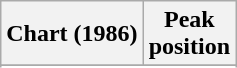<table class="wikitable sortable">
<tr>
<th>Chart (1986)</th>
<th>Peak<br>position</th>
</tr>
<tr>
</tr>
<tr>
</tr>
</table>
